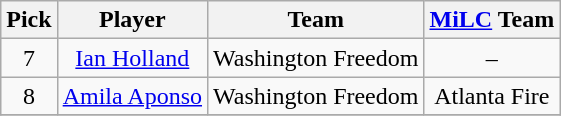<table class="wikitable plainrowheaders" style="text-align:center;">
<tr>
<th scope="col">Pick</th>
<th scope="col">Player</th>
<th scope="col">Team</th>
<th scope="col"><a href='#'>MiLC</a> Team</th>
</tr>
<tr>
<td scope="row">7</td>
<td><a href='#'>Ian Holland</a></td>
<td>Washington Freedom</td>
<td>–</td>
</tr>
<tr>
<td scope="row">8</td>
<td><a href='#'>Amila Aponso</a></td>
<td>Washington Freedom</td>
<td>Atlanta Fire</td>
</tr>
<tr>
</tr>
</table>
